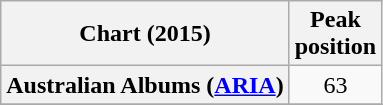<table class="wikitable sortable plainrowheaders" style="text-align:center">
<tr>
<th scope="col">Chart (2015)</th>
<th scope="col">Peak<br>position</th>
</tr>
<tr>
<th scope="row">Australian Albums (<a href='#'>ARIA</a>)</th>
<td>63</td>
</tr>
<tr>
</tr>
<tr>
</tr>
<tr>
</tr>
<tr>
</tr>
<tr>
</tr>
<tr>
</tr>
<tr>
</tr>
<tr>
</tr>
<tr>
</tr>
<tr>
</tr>
<tr>
</tr>
<tr>
</tr>
<tr>
</tr>
<tr>
</tr>
<tr>
</tr>
<tr>
</tr>
<tr>
</tr>
</table>
